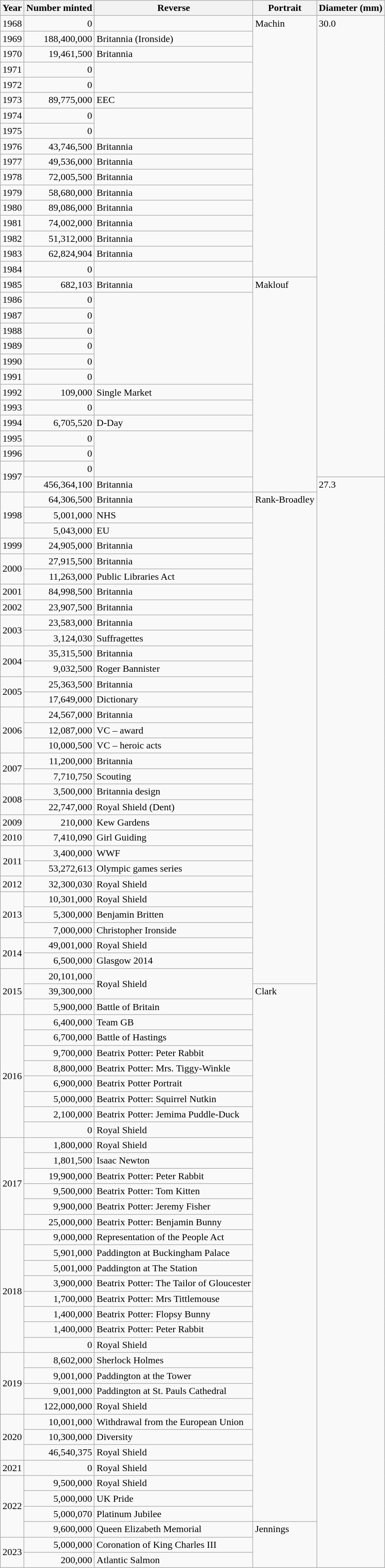<table class="wikitable sortable" style="text-align: left;">
<tr>
<th>Year</th>
<th>Number minted</th>
<th>Reverse</th>
<th>Portrait</th>
<th>Diameter (mm)</th>
</tr>
<tr>
<td style="text-align:right;">1968</td>
<td style="text-align:right;">0</td>
<td></td>
<td rowspan="17" style="vertical-align: top">Machin</td>
<td rowspan="30" style="vertical-align: top">30.0</td>
</tr>
<tr>
<td style="text-align:right;">1969</td>
<td style="text-align:right;">188,400,000</td>
<td style="vertical-align: top" data-sort-value="Britannia">Britannia (Ironside)</td>
</tr>
<tr>
<td style="text-align:right;">1970</td>
<td style="text-align:right;">19,461,500</td>
<td>Britannia</td>
</tr>
<tr>
<td style="text-align:right;">1971</td>
<td style="text-align:right;">0</td>
<td rowspan="2"></td>
</tr>
<tr>
<td style="text-align:right;">1972</td>
<td style="text-align:right;">0</td>
</tr>
<tr>
<td style="text-align:right;">1973</td>
<td style="text-align:right;">89,775,000</td>
<td>EEC</td>
</tr>
<tr>
<td style="text-align:right;">1974</td>
<td style="text-align:right;">0</td>
<td rowspan="2" style="vertical-align: top"></td>
</tr>
<tr>
<td style="text-align:right;">1975</td>
<td style="text-align:right;">0</td>
</tr>
<tr>
<td style="text-align:right;">1976</td>
<td style="text-align:right;">43,746,500</td>
<td>Britannia</td>
</tr>
<tr>
<td style="text-align:right;">1977</td>
<td style="text-align:right;">49,536,000</td>
<td>Britannia</td>
</tr>
<tr>
<td style="text-align:right;">1978</td>
<td style="text-align:right;">72,005,500</td>
<td>Britannia</td>
</tr>
<tr>
<td style="text-align:right;">1979</td>
<td style="text-align:right;">58,680,000</td>
<td>Britannia</td>
</tr>
<tr>
<td style="text-align:right;">1980</td>
<td style="text-align:right;">89,086,000</td>
<td>Britannia</td>
</tr>
<tr>
<td style="text-align:right;">1981</td>
<td style="text-align:right;">74,002,000</td>
<td>Britannia</td>
</tr>
<tr>
<td style="text-align:right;">1982</td>
<td style="text-align:right;">51,312,000</td>
<td>Britannia</td>
</tr>
<tr>
<td style="text-align:right;">1983</td>
<td style="text-align:right;">62,824,904</td>
<td>Britannia</td>
</tr>
<tr>
<td style="text-align:right;">1984</td>
<td style="text-align:right;">0</td>
<td></td>
</tr>
<tr>
<td style="text-align:right;">1985</td>
<td style="text-align:right;">682,103</td>
<td>Britannia</td>
<td rowspan="14" style="vertical-align: top">Maklouf</td>
</tr>
<tr>
<td style="text-align:right;">1986</td>
<td style="text-align:right;">0</td>
<td rowspan="6"></td>
</tr>
<tr>
<td style="text-align:right;">1987</td>
<td style="text-align:right;">0</td>
</tr>
<tr>
<td style="text-align:right;">1988</td>
<td style="text-align:right;">0</td>
</tr>
<tr>
<td style="text-align:right;">1989</td>
<td style="text-align:right;">0</td>
</tr>
<tr>
<td style="text-align:right;">1990</td>
<td style="text-align:right;">0</td>
</tr>
<tr>
<td style="text-align:right;">1991</td>
<td style="text-align:right;">0</td>
</tr>
<tr>
<td style="text-align:right;">1992</td>
<td style="text-align:right;">109,000</td>
<td>Single Market</td>
</tr>
<tr>
<td style="text-align:right;">1993</td>
<td style="text-align:right;">0</td>
<td></td>
</tr>
<tr>
<td style="text-align:right;">1994</td>
<td style="text-align:right;">6,705,520</td>
<td>D-Day</td>
</tr>
<tr>
<td style="text-align:right;">1995</td>
<td style="text-align:right;">0</td>
<td rowspan="3" style="vertical-align: top"></td>
</tr>
<tr>
<td style="text-align:right;">1996</td>
<td style="text-align:right;">0</td>
</tr>
<tr>
<td rowspan="2" style="text-align:right;">1997</td>
<td style="text-align:right;">0</td>
</tr>
<tr>
<td style="text-align:right;">456,364,100</td>
<td>Britannia</td>
<td rowspan="71" style="vertical-align: top">27.3</td>
</tr>
<tr>
<td rowspan="3" style="text-align:right;">1998</td>
<td style="text-align:right;">64,306,500</td>
<td>Britannia</td>
<td rowspan="32" style="vertical-align: top">Rank-Broadley</td>
</tr>
<tr>
<td style="text-align:right;">5,001,000</td>
<td>NHS</td>
</tr>
<tr>
<td style="text-align:right;">5,043,000</td>
<td>EU</td>
</tr>
<tr>
<td style="text-align:right;">1999</td>
<td style="text-align:right;">24,905,000</td>
<td style="vertical-align: top">Britannia</td>
</tr>
<tr>
<td rowspan="2" style="text-align:right;">2000</td>
<td style="text-align:right;">27,915,500</td>
<td>Britannia</td>
</tr>
<tr>
<td style="text-align:right;">11,263,000</td>
<td>Public Libraries Act</td>
</tr>
<tr>
<td style="text-align:right;">2001</td>
<td style="text-align:right;">84,998,500</td>
<td style="vertical-align: top">Britannia</td>
</tr>
<tr>
<td style="text-align:right;">2002</td>
<td style="text-align:right;">23,907,500</td>
<td>Britannia</td>
</tr>
<tr>
<td rowspan="2" style="text-align:right;">2003</td>
<td style="text-align:right;">23,583,000</td>
<td>Britannia</td>
</tr>
<tr>
<td style="text-align:right;">3,124,030</td>
<td>Suffragettes</td>
</tr>
<tr>
<td rowspan="2" style="text-align:right;">2004</td>
<td style="text-align:right;">35,315,500</td>
<td>Britannia</td>
</tr>
<tr>
<td style="text-align:right;">9,032,500</td>
<td>Roger Bannister</td>
</tr>
<tr>
<td rowspan="2" style="text-align:right;">2005</td>
<td style="text-align:right;">25,363,500</td>
<td>Britannia</td>
</tr>
<tr>
<td style="text-align:right;">17,649,000</td>
<td>Dictionary</td>
</tr>
<tr>
<td rowspan="3" style="text-align:right;">2006</td>
<td style="text-align:right;">24,567,000</td>
<td>Britannia</td>
</tr>
<tr>
<td style="text-align:right;">12,087,000</td>
<td>VC – award</td>
</tr>
<tr>
<td style="text-align:right;">10,000,500</td>
<td>VC – heroic acts</td>
</tr>
<tr>
<td rowspan="2" style="text-align:right;">2007</td>
<td style="text-align:right;">11,200,000</td>
<td>Britannia</td>
</tr>
<tr>
<td style="text-align:right;">7,710,750</td>
<td>Scouting</td>
</tr>
<tr>
<td rowspan="2" style="text-align:right;">2008</td>
<td style="text-align:right;">3,500,000</td>
<td>Britannia design</td>
</tr>
<tr>
<td style="text-align:right;">22,747,000</td>
<td data-sort-value="Royal Shield">Royal Shield (Dent)</td>
</tr>
<tr>
<td style="text-align:right;">2009</td>
<td style="text-align:right;">210,000</td>
<td>Kew Gardens</td>
</tr>
<tr>
<td style="text-align:right;">2010</td>
<td style="text-align:right;">7,410,090</td>
<td>Girl Guiding</td>
</tr>
<tr>
<td rowspan="2" style="text-align:right;">2011</td>
<td style="text-align:right;">3,400,000</td>
<td>WWF</td>
</tr>
<tr>
<td style="text-align:right;">53,272,613</td>
<td>Olympic games series</td>
</tr>
<tr>
<td style="text-align:right;">2012</td>
<td style="text-align:right;">32,300,030</td>
<td style="vertical-align: top">Royal Shield</td>
</tr>
<tr>
<td rowspan="3" style="text-align:right;">2013</td>
<td style="text-align:right;">10,301,000</td>
<td>Royal Shield</td>
</tr>
<tr>
<td style="text-align:right;">5,300,000</td>
<td>Benjamin Britten</td>
</tr>
<tr>
<td style="text-align:right;">7,000,000</td>
<td>Christopher Ironside</td>
</tr>
<tr>
<td rowspan="2" style="text-align:right;">2014</td>
<td style="text-align:right;">49,001,000</td>
<td>Royal Shield</td>
</tr>
<tr>
<td style="text-align:right;">6,500,000</td>
<td>Glasgow 2014</td>
</tr>
<tr>
<td rowspan="3" style="text-align:right;">2015</td>
<td style="text-align:right;">20,101,000</td>
<td rowspan="2">Royal Shield</td>
</tr>
<tr>
<td style="text-align:right;">39,300,000</td>
<td rowspan="35" style="vertical-align: top">Clark</td>
</tr>
<tr>
<td style="text-align:right;">5,900,000</td>
<td>Battle of Britain</td>
</tr>
<tr>
<td rowspan="8" style="text-align:right;">2016</td>
<td style="text-align:right;">6,400,000</td>
<td>Team GB</td>
</tr>
<tr>
<td style="text-align:right;">6,700,000</td>
<td>Battle of Hastings</td>
</tr>
<tr>
<td style="text-align:right;">9,700,000</td>
<td>Beatrix Potter: Peter Rabbit</td>
</tr>
<tr>
<td style="text-align:right;">8,800,000</td>
<td>Beatrix Potter: Mrs. Tiggy-Winkle</td>
</tr>
<tr>
<td style="text-align:right;">6,900,000</td>
<td>Beatrix Potter Portrait</td>
</tr>
<tr>
<td style="text-align:right;">5,000,000</td>
<td>Beatrix Potter: Squirrel Nutkin</td>
</tr>
<tr>
<td style="text-align:right;">2,100,000</td>
<td>Beatrix Potter: Jemima Puddle-Duck</td>
</tr>
<tr>
<td style="text-align:right;">0</td>
<td>Royal Shield</td>
</tr>
<tr>
<td rowspan="6" style="text-align:right;">2017</td>
<td style="text-align:right;">1,800,000</td>
<td>Royal Shield</td>
</tr>
<tr>
<td style="text-align:right;">1,801,500</td>
<td>Isaac Newton</td>
</tr>
<tr>
<td style="text-align:right;">19,900,000</td>
<td>Beatrix Potter: Peter Rabbit</td>
</tr>
<tr>
<td style="text-align:right;">9,500,000</td>
<td>Beatrix Potter: Tom Kitten</td>
</tr>
<tr>
<td style="text-align:right;">9,900,000</td>
<td>Beatrix Potter: Jeremy Fisher</td>
</tr>
<tr>
<td style="text-align:right;">25,000,000</td>
<td>Beatrix Potter: Benjamin Bunny</td>
</tr>
<tr>
<td rowspan="8" style="text-align:right;">2018</td>
<td style="text-align:right;">9,000,000</td>
<td>Representation of the People Act</td>
</tr>
<tr>
<td style="text-align:right;">5,901,000</td>
<td>Paddington at Buckingham Palace</td>
</tr>
<tr>
<td style="text-align:right;">5,001,000</td>
<td>Paddington at The Station</td>
</tr>
<tr>
<td style="text-align:right;">3,900,000</td>
<td>Beatrix Potter: The Tailor of Gloucester</td>
</tr>
<tr>
<td style="text-align:right;">1,700,000</td>
<td>Beatrix Potter: Mrs Tittlemouse</td>
</tr>
<tr>
<td style="text-align:right;">1,400,000</td>
<td>Beatrix Potter: Flopsy Bunny</td>
</tr>
<tr>
<td style="text-align:right;">1,400,000</td>
<td>Beatrix Potter: Peter Rabbit</td>
</tr>
<tr>
<td style="text-align:right;">0</td>
<td>Royal Shield</td>
</tr>
<tr>
<td rowspan="4" style="text-align:right;">2019</td>
<td style="text-align:right;">8,602,000</td>
<td>Sherlock Holmes</td>
</tr>
<tr>
<td style="text-align:right;">9,001,000</td>
<td>Paddington at the Tower</td>
</tr>
<tr>
<td style="text-align:right;">9,001,000</td>
<td>Paddington at St. Pauls Cathedral</td>
</tr>
<tr>
<td style="text-align:right;">122,000,000</td>
<td>Royal Shield</td>
</tr>
<tr>
<td rowspan="3" style="text-align:right;">2020</td>
<td style="text-align:right;">10,001,000</td>
<td>Withdrawal from the European Union</td>
</tr>
<tr>
<td style="text-align:right;">10,300,000</td>
<td>Diversity</td>
</tr>
<tr>
<td style="text-align:right;">46,540,375</td>
<td>Royal Shield</td>
</tr>
<tr>
<td style="text-align:right;">2021</td>
<td style="text-align:right;">0</td>
<td>Royal Shield</td>
</tr>
<tr>
<td rowspan="4" style="text-align:right;">2022</td>
<td style="text-align:right;">9,500,000</td>
<td>Royal Shield</td>
</tr>
<tr>
<td style="text-align:right;">5,000,000</td>
<td>UK Pride</td>
</tr>
<tr>
<td style="text-align:right;">5,000,070</td>
<td>Platinum Jubilee</td>
</tr>
<tr>
<td style="text-align:right;">9,600,000</td>
<td>Queen Elizabeth Memorial</td>
<td rowspan="3" style="vertical-align: top">Jennings</td>
</tr>
<tr>
<td rowspan="2" style="text-align:right;">2023</td>
<td style="text-align:right;">5,000,000</td>
<td>Coronation of King Charles III</td>
</tr>
<tr>
<td style="text-align:right;">200,000</td>
<td>Atlantic Salmon</td>
</tr>
</table>
